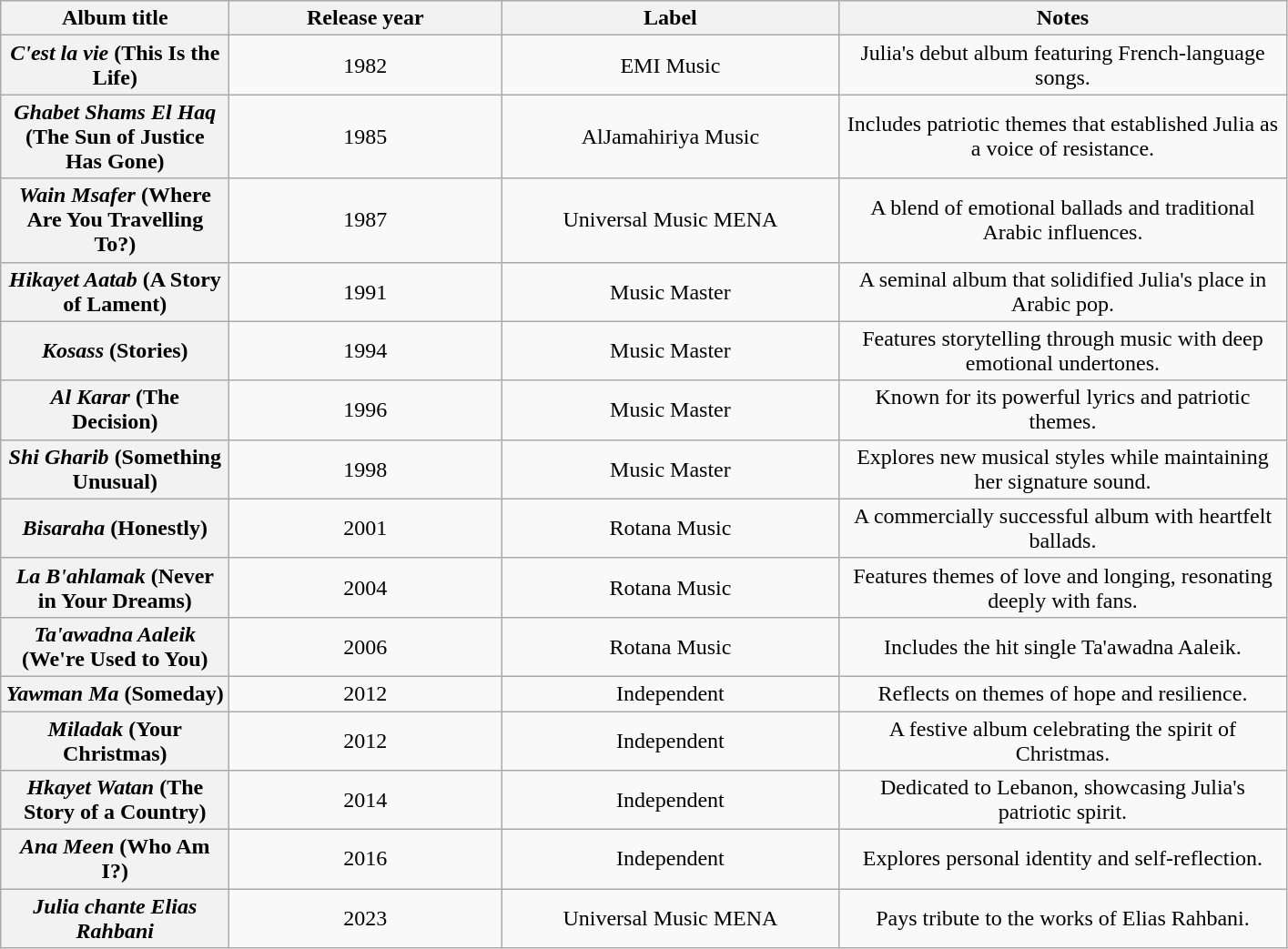<table class="wikitable plainrowheaders" style="text-align:center;">
<tr>
<th scope="col" style="width:10em;">Album title</th>
<th scope="col" style="width:12em;">Release year</th>
<th scope="col" style="width:15em;">Label</th>
<th scope="col" style="width:20em;">Notes</th>
</tr>
<tr>
<th scope="row"><em>C'est la vie</em> (This Is the Life)</th>
<td>1982</td>
<td>EMI Music</td>
<td>Julia's debut album featuring French-language songs.</td>
</tr>
<tr>
<th scope="row"><em>Ghabet Shams El Haq</em> (The Sun of Justice Has Gone)</th>
<td>1985</td>
<td>AlJamahiriya Music</td>
<td>Includes patriotic themes that established Julia as a voice of resistance.</td>
</tr>
<tr>
<th scope="row"><em>Wain Msafer</em> (Where Are You Travelling To?)</th>
<td>1987</td>
<td>Universal Music MENA</td>
<td>A blend of emotional ballads and traditional Arabic influences.</td>
</tr>
<tr>
<th scope="row"><em>Hikayet Aatab</em> (A Story of Lament)</th>
<td>1991</td>
<td>Music Master</td>
<td>A seminal album that solidified Julia's place in Arabic pop.</td>
</tr>
<tr>
<th scope="row"><em>Kosass</em> (Stories)</th>
<td>1994</td>
<td>Music Master</td>
<td>Features storytelling through music with deep emotional undertones.</td>
</tr>
<tr>
<th scope="row"><em>Al Karar</em> (The Decision)</th>
<td>1996</td>
<td>Music Master</td>
<td>Known for its powerful lyrics and patriotic themes.</td>
</tr>
<tr>
<th scope="row"><em>Shi Gharib</em> (Something Unusual)</th>
<td>1998</td>
<td>Music Master</td>
<td>Explores new musical styles while maintaining her signature sound.</td>
</tr>
<tr>
<th scope="row"><em>Bisaraha</em> (Honestly)</th>
<td>2001</td>
<td>Rotana Music</td>
<td>A commercially successful album with heartfelt ballads.</td>
</tr>
<tr>
<th scope="row"><em>La B'ahlamak</em> (Never in Your Dreams)</th>
<td>2004</td>
<td>Rotana Music</td>
<td>Features themes of love and longing, resonating deeply with fans.</td>
</tr>
<tr>
<th scope="row"><em>Ta'awadna Aaleik</em> (We're Used to You)</th>
<td>2006</td>
<td>Rotana Music</td>
<td>Includes the hit single Ta'awadna Aaleik.</td>
</tr>
<tr>
<th scope="row"><em>Yawman Ma</em> (Someday)</th>
<td>2012</td>
<td>Independent</td>
<td>Reflects on themes of hope and resilience.</td>
</tr>
<tr>
<th scope="row"><em>Miladak</em> (Your Christmas)</th>
<td>2012</td>
<td>Independent</td>
<td>A festive album celebrating the spirit of Christmas.</td>
</tr>
<tr>
<th scope="row"><em>Hkayet Watan</em> (The Story of a Country)</th>
<td>2014</td>
<td>Independent</td>
<td>Dedicated to Lebanon, showcasing Julia's patriotic spirit.</td>
</tr>
<tr>
<th scope="row"><em>Ana Meen</em> (Who Am I?)</th>
<td>2016</td>
<td>Independent</td>
<td>Explores personal identity and self-reflection.</td>
</tr>
<tr>
<th scope="row"><em>Julia chante Elias Rahbani</em></th>
<td>2023</td>
<td>Universal Music MENA</td>
<td>Pays tribute to the works of Elias Rahbani.</td>
</tr>
</table>
